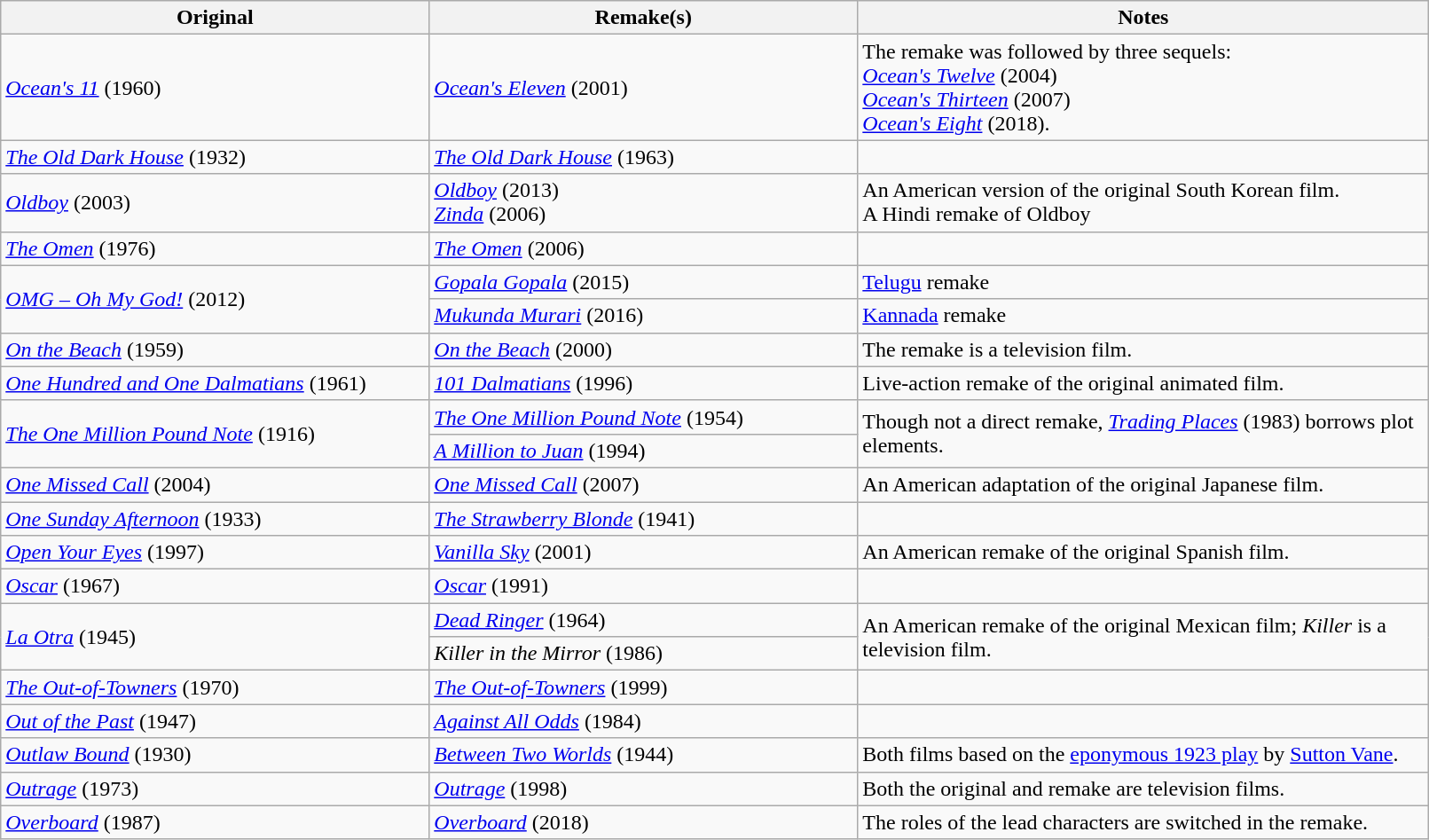<table class="wikitable" style="width:85%">
<tr>
<th style="width:30%">Original</th>
<th style="width:30%">Remake(s)</th>
<th>Notes</th>
</tr>
<tr>
<td><em><a href='#'>Ocean's 11</a></em> (1960)</td>
<td><em><a href='#'>Ocean's Eleven</a></em> (2001)</td>
<td>The remake was followed by three sequels:<br><em><a href='#'>Ocean's Twelve</a></em> (2004)<br><em><a href='#'>Ocean's Thirteen</a></em> (2007)<br><em><a href='#'>Ocean's Eight</a></em> (2018).</td>
</tr>
<tr>
<td><em><a href='#'>The Old Dark House</a></em> (1932)</td>
<td><em><a href='#'>The Old Dark House</a></em> (1963)</td>
<td></td>
</tr>
<tr>
<td><em><a href='#'>Oldboy</a></em> (2003)</td>
<td><em><a href='#'>Oldboy</a></em> (2013)<br><em><a href='#'>Zinda</a></em> (2006)</td>
<td>An American version of the original South Korean film.<br> A Hindi remake of Oldboy</td>
</tr>
<tr>
<td><em><a href='#'>The Omen</a></em> (1976)</td>
<td><em><a href='#'>The Omen</a></em> (2006)</td>
<td></td>
</tr>
<tr>
<td rowspan="2"><em><a href='#'>OMG – Oh My God!</a></em> (2012)</td>
<td><em><a href='#'>Gopala Gopala</a></em> (2015)</td>
<td><a href='#'>Telugu</a> remake</td>
</tr>
<tr>
<td><em><a href='#'>Mukunda Murari</a></em> (2016)</td>
<td><a href='#'>Kannada</a> remake</td>
</tr>
<tr>
<td><em><a href='#'>On the Beach</a></em> (1959)</td>
<td><em><a href='#'>On the Beach</a></em> (2000)</td>
<td>The remake is a television film.</td>
</tr>
<tr>
<td><em><a href='#'>One Hundred and One Dalmatians</a></em> (1961)</td>
<td><em><a href='#'>101 Dalmatians</a></em> (1996)</td>
<td>Live-action remake of the original animated film.</td>
</tr>
<tr>
<td rowspan="2"><em><a href='#'>The One Million Pound Note</a></em> (1916)</td>
<td><em><a href='#'>The One Million Pound Note</a></em> (1954)</td>
<td rowspan="2">Though not a direct remake, <em><a href='#'>Trading Places</a></em> (1983) borrows plot elements.</td>
</tr>
<tr>
<td><em><a href='#'>A Million to Juan</a></em> (1994)</td>
</tr>
<tr>
<td><em><a href='#'>One Missed Call</a></em> (2004)</td>
<td><em><a href='#'>One Missed Call</a></em> (2007)</td>
<td>An American adaptation of the original Japanese film.</td>
</tr>
<tr>
<td><em><a href='#'>One Sunday Afternoon</a></em> (1933)</td>
<td><em><a href='#'>The Strawberry Blonde</a></em> (1941)</td>
<td></td>
</tr>
<tr>
<td><em><a href='#'>Open Your Eyes</a></em>  (1997)</td>
<td><em><a href='#'>Vanilla Sky</a></em> (2001)</td>
<td>An American remake of the original Spanish film.</td>
</tr>
<tr>
<td><em><a href='#'>Oscar</a></em> (1967)</td>
<td><em><a href='#'>Oscar</a></em> (1991)</td>
<td></td>
</tr>
<tr>
<td rowspan="2"><em><a href='#'>La Otra</a></em> (1945)</td>
<td><em><a href='#'>Dead Ringer</a></em> (1964)</td>
<td rowspan="2">An American remake of the original Mexican film; <em>Killer</em> is a television film.</td>
</tr>
<tr>
<td><em>Killer in the Mirror</em> (1986)</td>
</tr>
<tr>
<td><em><a href='#'>The Out-of-Towners</a></em> (1970)</td>
<td><em><a href='#'>The Out-of-Towners</a></em> (1999)</td>
<td></td>
</tr>
<tr>
<td><em><a href='#'>Out of the Past</a></em> (1947)</td>
<td><em><a href='#'>Against All Odds</a></em> (1984)</td>
<td></td>
</tr>
<tr>
<td><em><a href='#'>Outlaw Bound</a></em> (1930)</td>
<td><em><a href='#'>Between Two Worlds</a></em> (1944)</td>
<td>Both films based on the <a href='#'>eponymous 1923 play</a> by <a href='#'>Sutton Vane</a>.</td>
</tr>
<tr>
<td><em><a href='#'>Outrage</a></em> (1973)</td>
<td><em><a href='#'>Outrage</a></em> (1998)</td>
<td>Both the original and remake are television films.</td>
</tr>
<tr>
<td><em><a href='#'>Overboard</a></em> (1987)</td>
<td><em><a href='#'>Overboard</a></em> (2018)</td>
<td>The roles of the lead characters are switched in the remake.</td>
</tr>
</table>
